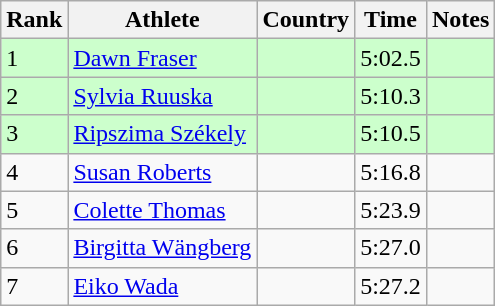<table class="wikitable">
<tr>
<th>Rank</th>
<th>Athlete</th>
<th>Country</th>
<th>Time</th>
<th>Notes</th>
</tr>
<tr bgcolor=#CCFFCC>
<td>1</td>
<td><a href='#'>Dawn Fraser</a></td>
<td></td>
<td>5:02.5</td>
<td align=center></td>
</tr>
<tr bgcolor=#CCFFCC>
<td>2</td>
<td><a href='#'>Sylvia Ruuska</a></td>
<td></td>
<td>5:10.3</td>
<td align=center></td>
</tr>
<tr bgcolor=#CCFFCC>
<td>3</td>
<td><a href='#'>Ripszima Székely</a></td>
<td></td>
<td>5:10.5</td>
<td align=center></td>
</tr>
<tr>
<td>4</td>
<td><a href='#'>Susan Roberts</a></td>
<td></td>
<td>5:16.8</td>
<td align=center></td>
</tr>
<tr>
<td>5</td>
<td><a href='#'>Colette Thomas</a></td>
<td></td>
<td>5:23.9</td>
<td align=center></td>
</tr>
<tr>
<td>6</td>
<td><a href='#'>Birgitta Wängberg</a></td>
<td></td>
<td>5:27.0</td>
<td align=center></td>
</tr>
<tr>
<td>7</td>
<td><a href='#'>Eiko Wada</a></td>
<td></td>
<td>5:27.2</td>
<td align=center></td>
</tr>
</table>
